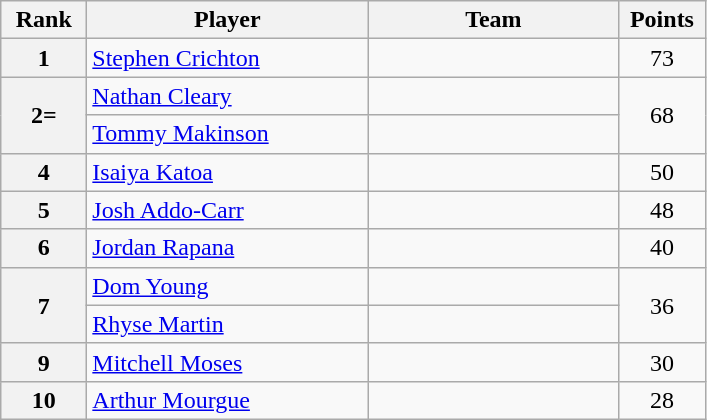<table class="wikitable" style="text-align:center">
<tr>
<th style="width:50px">Rank</th>
<th style="width:180px">Player</th>
<th style="width:160px">Team</th>
<th style="width:50px">Points</th>
</tr>
<tr>
<th>1</th>
<td align="left"><a href='#'>Stephen Crichton</a></td>
<td align="left"></td>
<td>73</td>
</tr>
<tr>
<th Rowspan=2>2=</th>
<td align="left"><a href='#'>Nathan Cleary</a></td>
<td align="left"></td>
<td Rowspan=2>68</td>
</tr>
<tr>
<td align="left"><a href='#'>Tommy Makinson</a></td>
<td align="left"></td>
</tr>
<tr>
<th>4</th>
<td align="left"><a href='#'>Isaiya Katoa</a></td>
<td align="left"></td>
<td>50</td>
</tr>
<tr>
<th>5</th>
<td align="left"><a href='#'>Josh Addo-Carr</a></td>
<td align="left"></td>
<td>48</td>
</tr>
<tr>
<th>6</th>
<td align="left"><a href='#'>Jordan Rapana</a></td>
<td align="left"></td>
<td>40</td>
</tr>
<tr>
<th rowspan=2>7</th>
<td align="left"><a href='#'>Dom Young</a></td>
<td align="left"></td>
<td rowspan=2>36</td>
</tr>
<tr>
<td align="left"><a href='#'>Rhyse Martin</a></td>
<td align="left"></td>
</tr>
<tr>
<th>9</th>
<td align="left"><a href='#'>Mitchell Moses</a></td>
<td align="left"></td>
<td>30</td>
</tr>
<tr>
<th>10</th>
<td align="left"><a href='#'>Arthur Mourgue</a></td>
<td align="left"></td>
<td>28</td>
</tr>
</table>
